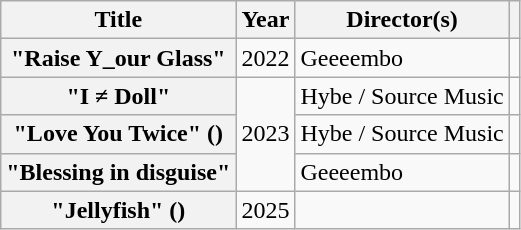<table class="wikitable plainrowheaders sortable">
<tr>
<th scope="col">Title</th>
<th scope="col">Year</th>
<th scope="col">Director(s)</th>
<th scope="col" class="unsortable"></th>
</tr>
<tr>
<th scope="row">"Raise Y_our Glass"</th>
<td>2022</td>
<td>Geeeembo</td>
<td style="text-align:center"></td>
</tr>
<tr>
<th scope="row">"I ≠ Doll"</th>
<td rowspan="3">2023</td>
<td>Hybe / Source Music</td>
<td style="text-align:center"></td>
</tr>
<tr>
<th scope="row">"Love You Twice" ()</th>
<td>Hybe / Source Music</td>
<td style="text-align:center"></td>
</tr>
<tr>
<th scope="row">"Blessing in disguise"</th>
<td>Geeeembo</td>
<td style="text-align:center"></td>
</tr>
<tr>
<th scope="row">"Jellyfish" ()</th>
<td>2025</td>
<td></td>
<td style="text-align:center"></td>
</tr>
</table>
